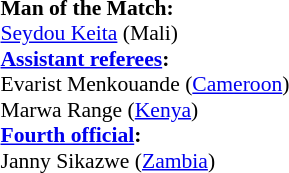<table width=50% style="font-size: 90%">
<tr>
<td><br><strong>Man of the Match:</strong>
<br><a href='#'>Seydou Keita</a> (Mali)<br><strong><a href='#'>Assistant referees</a>:</strong>
<br>Evarist Menkouande (<a href='#'>Cameroon</a>)
<br>Marwa Range (<a href='#'>Kenya</a>)
<br><strong><a href='#'>Fourth official</a>:</strong>
<br>Janny Sikazwe (<a href='#'>Zambia</a>)</td>
</tr>
</table>
